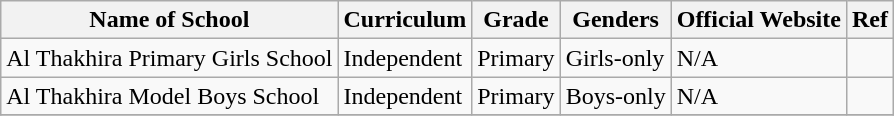<table class="wikitable">
<tr>
<th>Name of School</th>
<th>Curriculum</th>
<th>Grade</th>
<th>Genders</th>
<th>Official Website</th>
<th>Ref</th>
</tr>
<tr>
<td>Al Thakhira Primary Girls School</td>
<td>Independent</td>
<td>Primary</td>
<td>Girls-only</td>
<td>N/A</td>
<td></td>
</tr>
<tr>
<td>Al Thakhira Model Boys School</td>
<td>Independent</td>
<td>Primary</td>
<td>Boys-only</td>
<td>N/A</td>
<td></td>
</tr>
<tr>
</tr>
</table>
